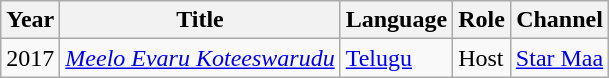<table class="wikitable plainrowheaders">
<tr>
<th>Year</th>
<th>Title</th>
<th>Language</th>
<th>Role</th>
<th>Channel</th>
</tr>
<tr>
<td>2017</td>
<td><em><a href='#'>Meelo Evaru Koteeswarudu</a></em></td>
<td><a href='#'>Telugu</a></td>
<td>Host</td>
<td><a href='#'>Star Maa</a></td>
</tr>
</table>
